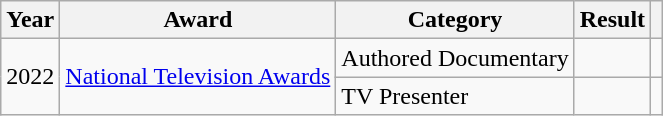<table class="wikitable">
<tr>
<th>Year</th>
<th>Award</th>
<th>Category</th>
<th>Result</th>
<th></th>
</tr>
<tr>
<td rowspan="2">2022</td>
<td rowspan="2"><a href='#'>National Television Awards</a></td>
<td>Authored Documentary</td>
<td></td>
<td align="center"></td>
</tr>
<tr>
<td>TV Presenter</td>
<td></td>
<td align="center"></td>
</tr>
</table>
